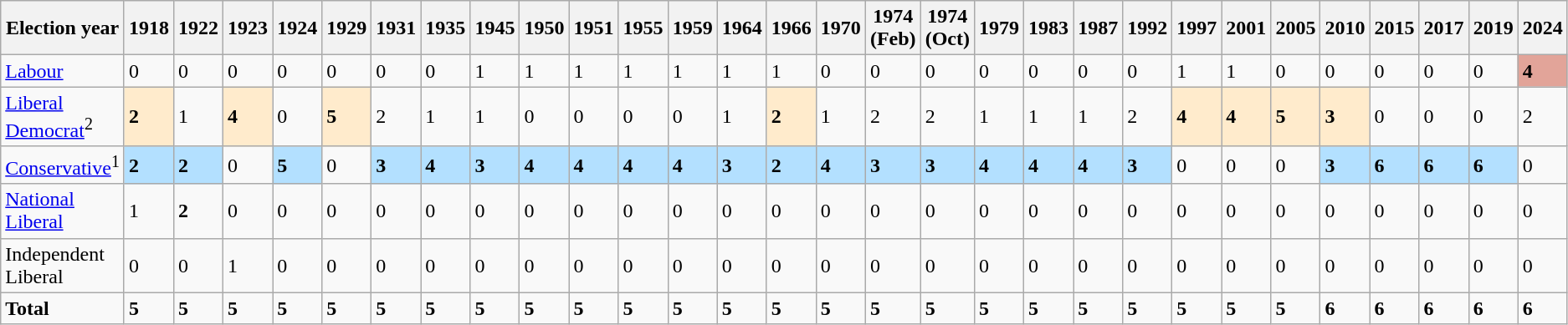<table class="wikitable">
<tr>
<th>Election year</th>
<th>1918</th>
<th>1922</th>
<th>1923</th>
<th>1924</th>
<th>1929</th>
<th>1931</th>
<th>1935</th>
<th>1945</th>
<th>1950</th>
<th>1951</th>
<th>1955</th>
<th>1959</th>
<th>1964</th>
<th>1966</th>
<th>1970</th>
<th>1974<br>(Feb)</th>
<th>1974<br>(Oct)</th>
<th>1979</th>
<th>1983</th>
<th>1987</th>
<th>1992</th>
<th>1997</th>
<th>2001</th>
<th>2005</th>
<th>2010</th>
<th>2015</th>
<th>2017</th>
<th>2019</th>
<th>2024</th>
</tr>
<tr>
<td><a href='#'>Labour</a></td>
<td>0</td>
<td>0</td>
<td>0</td>
<td>0</td>
<td>0</td>
<td>0</td>
<td>0</td>
<td>1</td>
<td>1</td>
<td>1</td>
<td>1</td>
<td>1</td>
<td>1</td>
<td>1</td>
<td>0</td>
<td>0</td>
<td>0</td>
<td>0</td>
<td>0</td>
<td>0</td>
<td>0</td>
<td>1</td>
<td>1</td>
<td>0</td>
<td>0</td>
<td>0</td>
<td>0</td>
<td>0</td>
<td style="background:#e2a499"><strong>4</strong></td>
</tr>
<tr>
<td><a href='#'>Liberal Democrat</a><sup>2</sup></td>
<td style="background:#ffebcc"><strong>2</strong></td>
<td>1</td>
<td style="background:#ffebcc"><strong>4</strong></td>
<td>0</td>
<td style="background:#ffebcc"><strong>5</strong></td>
<td>2</td>
<td>1</td>
<td>1</td>
<td>0</td>
<td>0</td>
<td>0</td>
<td>0</td>
<td>1</td>
<td style="background:#ffebcc"><strong>2</strong></td>
<td>1</td>
<td>2</td>
<td>2</td>
<td>1</td>
<td>1</td>
<td>1</td>
<td>2</td>
<td style="background:#ffebcc"><strong>4</strong></td>
<td style="background:#ffebcc"><strong>4</strong></td>
<td style="background:#ffebcc"><strong>5</strong></td>
<td style="background:#ffebcc"><strong>3</strong></td>
<td>0</td>
<td>0</td>
<td>0</td>
<td>2</td>
</tr>
<tr>
<td><a href='#'>Conservative</a><sup>1</sup></td>
<td style="background:#B3E0FF"><strong>2</strong></td>
<td style="background:#B3E0FF"><strong>2</strong></td>
<td>0</td>
<td style="background:#B3E0FF"><strong>5</strong></td>
<td>0</td>
<td style="background:#B3E0FF"><strong>3</strong></td>
<td style="background:#B3E0FF"><strong>4</strong></td>
<td style="background:#B3E0FF"><strong>3</strong></td>
<td style="background:#B3E0FF"><strong>4</strong></td>
<td style="background:#B3E0FF"><strong>4</strong></td>
<td style="background:#B3E0FF"><strong>4</strong></td>
<td style="background:#B3E0FF"><strong>4</strong></td>
<td style="background:#B3E0FF"><strong>3</strong></td>
<td style="background:#B3E0FF"><strong>2</strong></td>
<td style="background:#B3E0FF"><strong>4</strong></td>
<td style="background:#B3E0FF"><strong>3</strong></td>
<td style="background:#B3E0FF"><strong>3</strong></td>
<td style="background:#B3E0FF"><strong>4</strong></td>
<td style="background:#B3E0FF"><strong>4</strong></td>
<td style="background:#B3E0FF"><strong>4</strong></td>
<td style="background:#B3E0FF"><strong>3</strong></td>
<td>0</td>
<td>0</td>
<td>0</td>
<td style="background:#B3E0FF"><strong>3</strong></td>
<td style="background:#B3E0FF"><strong>6</strong></td>
<td style="background:#B3E0FF"><strong>6</strong></td>
<td style="background:#B3E0FF"><strong>6</strong></td>
<td>0</td>
</tr>
<tr>
<td><a href='#'>National Liberal</a></td>
<td>1</td>
<td><strong>2</strong></td>
<td>0</td>
<td>0</td>
<td>0</td>
<td>0</td>
<td>0</td>
<td>0</td>
<td>0</td>
<td>0</td>
<td>0</td>
<td>0</td>
<td>0</td>
<td>0</td>
<td>0</td>
<td>0</td>
<td>0</td>
<td>0</td>
<td>0</td>
<td>0</td>
<td>0</td>
<td>0</td>
<td>0</td>
<td>0</td>
<td>0</td>
<td>0</td>
<td>0</td>
<td>0</td>
<td>0</td>
</tr>
<tr>
<td>Independent Liberal</td>
<td>0</td>
<td>0</td>
<td>1</td>
<td>0</td>
<td>0</td>
<td>0</td>
<td>0</td>
<td>0</td>
<td>0</td>
<td>0</td>
<td>0</td>
<td>0</td>
<td>0</td>
<td>0</td>
<td>0</td>
<td>0</td>
<td>0</td>
<td>0</td>
<td>0</td>
<td>0</td>
<td>0</td>
<td>0</td>
<td>0</td>
<td>0</td>
<td>0</td>
<td>0</td>
<td>0</td>
<td>0</td>
<td>0</td>
</tr>
<tr>
<td><strong>Total</strong></td>
<td><strong>5</strong></td>
<td><strong>5</strong></td>
<td><strong>5</strong></td>
<td><strong>5</strong></td>
<td><strong>5</strong></td>
<td><strong>5</strong></td>
<td><strong>5</strong></td>
<td><strong>5</strong></td>
<td><strong>5</strong></td>
<td><strong>5</strong></td>
<td><strong>5</strong></td>
<td><strong>5</strong></td>
<td><strong>5</strong></td>
<td><strong>5</strong></td>
<td><strong>5</strong></td>
<td><strong>5</strong></td>
<td><strong>5</strong></td>
<td><strong>5</strong></td>
<td><strong>5</strong></td>
<td><strong>5</strong></td>
<td><strong>5</strong></td>
<td><strong>5</strong></td>
<td><strong>5</strong></td>
<td><strong>5</strong></td>
<td><strong>6</strong></td>
<td><strong>6</strong></td>
<td><strong>6</strong></td>
<td><strong>6</strong></td>
<td><strong>6</strong></td>
</tr>
</table>
